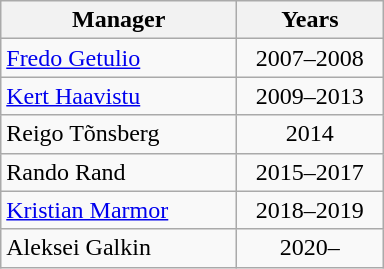<table class="wikitable" style="text-align: center;">
<tr>
<th width=150px>Manager</th>
<th width=90px>Years</th>
</tr>
<tr>
<td style="text-align: left;">  <a href='#'>Fredo Getulio</a></td>
<td>2007–2008</td>
</tr>
<tr>
<td style="text-align: left;"> <a href='#'>Kert Haavistu</a></td>
<td>2009–2013</td>
</tr>
<tr>
<td style="text-align: left;"> Reigo Tõnsberg</td>
<td>2014</td>
</tr>
<tr>
<td style="text-align: left;"> Rando Rand</td>
<td>2015–2017</td>
</tr>
<tr>
<td style="text-align: left;"> <a href='#'>Kristian Marmor</a></td>
<td>2018–2019</td>
</tr>
<tr>
<td style="text-align: left;"> Aleksei Galkin</td>
<td>2020–</td>
</tr>
</table>
